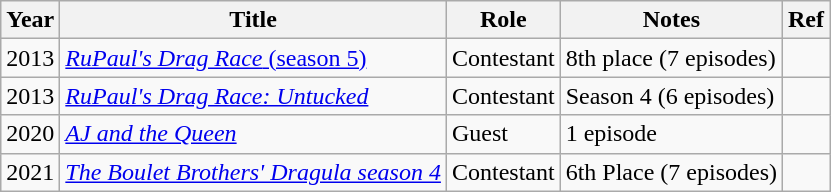<table class="wikitable">
<tr>
<th>Year</th>
<th>Title</th>
<th>Role</th>
<th>Notes</th>
<th>Ref</th>
</tr>
<tr>
<td>2013</td>
<td><a href='#'><em>RuPaul's Drag Race</em> (season 5)</a></td>
<td>Contestant</td>
<td>8th place (7 episodes)</td>
<td></td>
</tr>
<tr>
<td>2013</td>
<td><em><a href='#'>RuPaul's Drag Race: Untucked</a></em></td>
<td>Contestant</td>
<td>Season 4 (6 episodes)</td>
<td></td>
</tr>
<tr>
<td>2020</td>
<td><em><a href='#'>AJ and the Queen</a></em></td>
<td>Guest</td>
<td>1 episode</td>
<td style="text-align: center;"></td>
</tr>
<tr>
<td>2021</td>
<td><em><a href='#'>The Boulet Brothers' Dragula season 4</a></em></td>
<td>Contestant</td>
<td>6th Place (7 episodes)</td>
<td style="text-align: center;"></td>
</tr>
</table>
